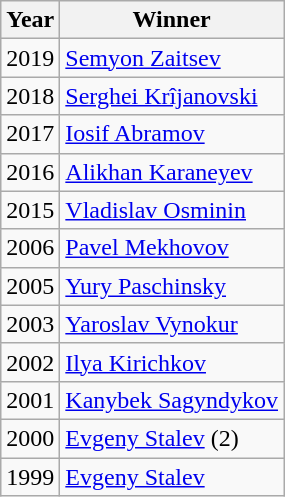<table class="wikitable sortable">
<tr>
<th>Year</th>
<th>Winner</th>
</tr>
<tr>
<td>2019</td>
<td> <a href='#'>Semyon Zaitsev</a></td>
</tr>
<tr>
<td>2018</td>
<td> <a href='#'>Serghei Krîjanovski</a></td>
</tr>
<tr>
<td>2017</td>
<td> <a href='#'>Iosif Abramov</a></td>
</tr>
<tr>
<td>2016</td>
<td> <a href='#'>Alikhan Karaneyev</a></td>
</tr>
<tr>
<td>2015</td>
<td> <a href='#'>Vladislav Osminin</a></td>
</tr>
<tr>
<td>2006</td>
<td> <a href='#'>Pavel Mekhovov</a></td>
</tr>
<tr>
<td>2005</td>
<td> <a href='#'>Yury Paschinsky</a></td>
</tr>
<tr>
<td>2003</td>
<td> <a href='#'>Yaroslav Vynokur</a></td>
</tr>
<tr>
<td>2002</td>
<td> <a href='#'>Ilya Kirichkov</a></td>
</tr>
<tr>
<td>2001</td>
<td> <a href='#'>Kanybek Sagyndykov</a></td>
</tr>
<tr>
<td>2000</td>
<td> <a href='#'>Evgeny Stalev</a> (2)</td>
</tr>
<tr>
<td>1999</td>
<td> <a href='#'>Evgeny Stalev</a></td>
</tr>
</table>
